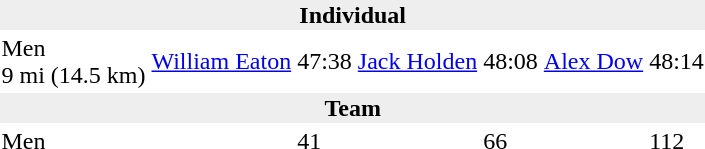<table>
<tr>
<td colspan=7 bgcolor=#eeeeee style=text-align:center;><strong>Individual</strong></td>
</tr>
<tr>
<td>Men<br>9 mi (14.5 km)</td>
<td><a href='#'>William Eaton</a><br></td>
<td>47:38</td>
<td><a href='#'>Jack Holden</a><br></td>
<td>48:08</td>
<td><a href='#'>Alex Dow</a><br></td>
<td>48:14</td>
</tr>
<tr>
<td colspan=7 bgcolor=#eeeeee style=text-align:center;><strong>Team</strong></td>
</tr>
<tr>
<td>Men</td>
<td></td>
<td>41</td>
<td></td>
<td>66</td>
<td></td>
<td>112</td>
</tr>
</table>
